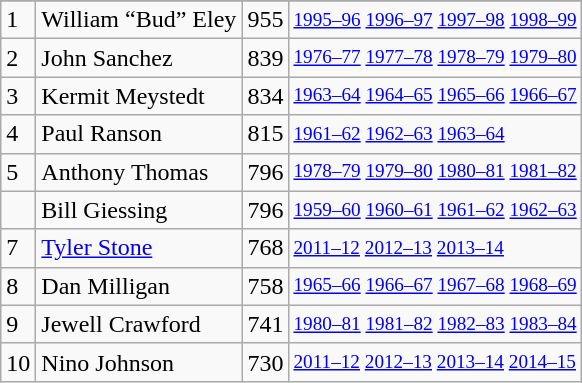<table class="wikitable">
<tr>
</tr>
<tr>
<td>1</td>
<td>William “Bud” Eley</td>
<td>955</td>
<td style="font-size:80%;"><a href='#'>1995–96</a> <a href='#'>1996–97</a> <a href='#'>1997–98</a> <a href='#'>1998–99</a></td>
</tr>
<tr>
<td>2</td>
<td>John Sanchez</td>
<td>839</td>
<td style="font-size:80%;"><a href='#'>1976–77</a> <a href='#'>1977–78</a> <a href='#'>1978–79</a> <a href='#'>1979–80</a></td>
</tr>
<tr>
<td>3</td>
<td>Kermit Meystedt</td>
<td>834</td>
<td style="font-size:80%;"><a href='#'>1963–64</a> <a href='#'>1964–65</a> <a href='#'>1965–66</a> <a href='#'>1966–67</a></td>
</tr>
<tr>
<td>4</td>
<td>Paul Ranson</td>
<td>815</td>
<td style="font-size:80%;"><a href='#'>1961–62</a> <a href='#'>1962–63</a> <a href='#'>1963–64</a></td>
</tr>
<tr>
<td>5</td>
<td>Anthony Thomas</td>
<td>796</td>
<td style="font-size:80%;"><a href='#'>1978–79</a> <a href='#'>1979–80</a> <a href='#'>1980–81</a> <a href='#'>1981–82</a></td>
</tr>
<tr>
<td></td>
<td>Bill Giessing</td>
<td>796</td>
<td style="font-size:80%;"><a href='#'>1959–60</a> <a href='#'>1960–61</a> <a href='#'>1961–62</a> <a href='#'>1962–63</a></td>
</tr>
<tr>
<td>7</td>
<td><a href='#'>Tyler Stone</a></td>
<td>768</td>
<td style="font-size:80%;"><a href='#'>2011–12</a> <a href='#'>2012–13</a> <a href='#'>2013–14</a></td>
</tr>
<tr>
<td>8</td>
<td>Dan Milligan</td>
<td>758</td>
<td style="font-size:80%;"><a href='#'>1965–66</a> <a href='#'>1966–67</a> <a href='#'>1967–68</a> <a href='#'>1968–69</a></td>
</tr>
<tr>
<td>9</td>
<td>Jewell Crawford</td>
<td>741</td>
<td style="font-size:80%;"><a href='#'>1980–81</a> <a href='#'>1981–82</a> <a href='#'>1982–83</a> <a href='#'>1983–84</a></td>
</tr>
<tr>
<td>10</td>
<td>Nino Johnson</td>
<td>730</td>
<td style="font-size:80%;"><a href='#'>2011–12</a> <a href='#'>2012–13</a> <a href='#'>2013–14</a> <a href='#'>2014–15</a></td>
</tr>
</table>
